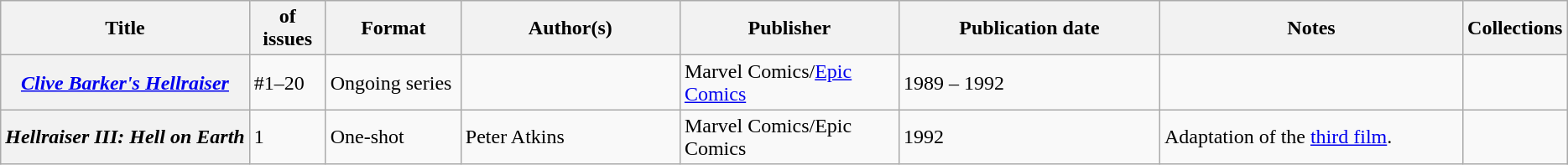<table class="wikitable">
<tr>
<th>Title</th>
<th style="width:40pt"> of issues</th>
<th style="width:75pt">Format</th>
<th style="width:125pt">Author(s)</th>
<th style="width:125pt">Publisher</th>
<th style="width:150pt">Publication date</th>
<th style="width:175pt">Notes</th>
<th>Collections</th>
</tr>
<tr>
<th><em><a href='#'>Clive Barker's Hellraiser</a></em></th>
<td>#1–20</td>
<td>Ongoing series</td>
<td></td>
<td>Marvel Comics/<a href='#'>Epic Comics</a></td>
<td>1989 – 1992</td>
<td></td>
<td></td>
</tr>
<tr>
<th><em>Hellraiser III: Hell on Earth</em></th>
<td>1</td>
<td>One-shot</td>
<td>Peter Atkins</td>
<td>Marvel Comics/Epic Comics</td>
<td>1992</td>
<td>Adaptation of the <a href='#'>third film</a>.</td>
<td></td>
</tr>
</table>
